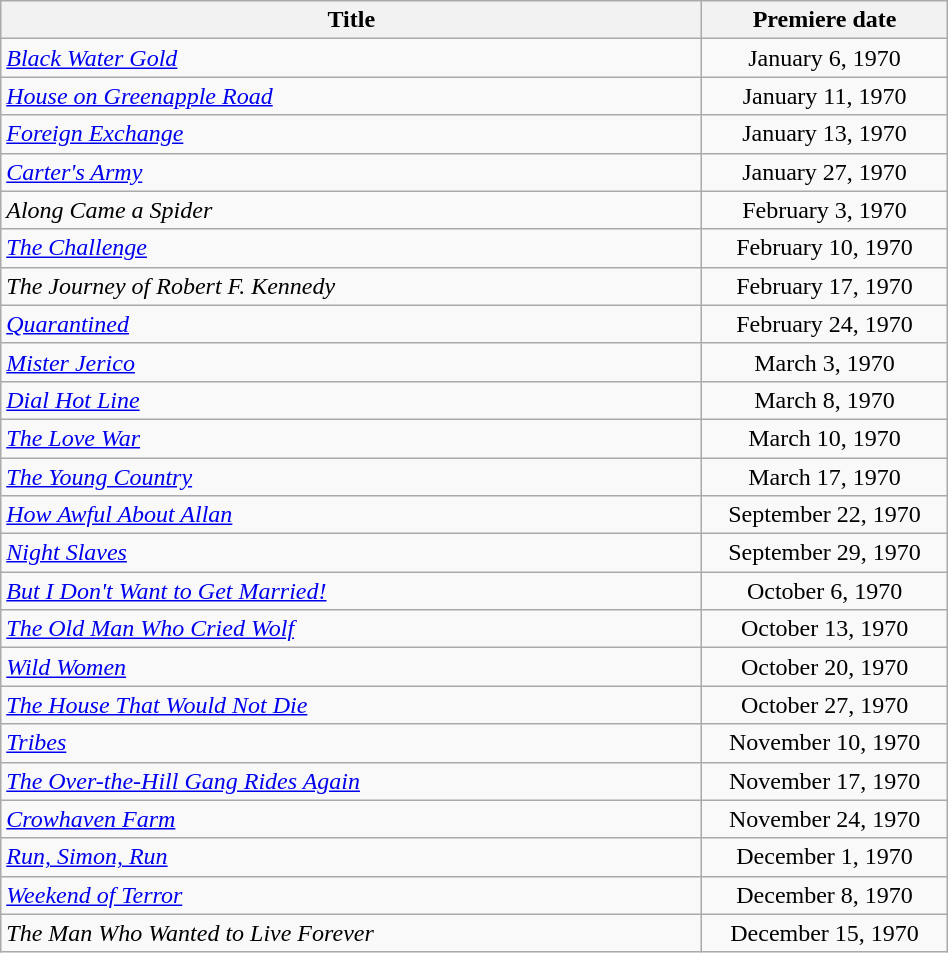<table class="wikitable plainrowheaders sortable" style="width:50%;text-align:center;">
<tr>
<th scope="col" style="width:40%;">Title</th>
<th scope="col" style="width:14%;">Premiere date</th>
</tr>
<tr>
<td scope="row" style="text-align:left;"><em><a href='#'>Black Water Gold</a></em></td>
<td>January 6, 1970</td>
</tr>
<tr>
<td scope="row" style="text-align:left;"><em><a href='#'>House on Greenapple Road</a></em></td>
<td>January 11, 1970</td>
</tr>
<tr>
<td scope="row" style="text-align:left;"><em><a href='#'>Foreign Exchange</a></em></td>
<td>January 13, 1970</td>
</tr>
<tr>
<td scope="row" style="text-align:left;"><em><a href='#'>Carter's Army</a></em></td>
<td>January 27, 1970</td>
</tr>
<tr>
<td scope="row" style="text-align:left;"><em>Along Came a Spider</em></td>
<td>February 3, 1970</td>
</tr>
<tr>
<td scope="row" style="text-align:left;"><em><a href='#'>The Challenge</a></em></td>
<td>February 10, 1970</td>
</tr>
<tr>
<td scope="row" style="text-align:left;"><em>The Journey of Robert F. Kennedy</em></td>
<td>February 17, 1970</td>
</tr>
<tr>
<td scope="row" style="text-align:left;"><em><a href='#'>Quarantined</a></em></td>
<td>February 24, 1970</td>
</tr>
<tr>
<td scope="row" style="text-align:left;"><em><a href='#'>Mister Jerico</a></em></td>
<td>March 3, 1970</td>
</tr>
<tr>
<td scope="row" style="text-align:left;"><em><a href='#'>Dial Hot Line</a></em></td>
<td>March 8, 1970</td>
</tr>
<tr>
<td scope="row" style="text-align:left;"><em><a href='#'>The Love War</a></em></td>
<td>March 10, 1970</td>
</tr>
<tr>
<td scope="row" style="text-align:left;"><em><a href='#'>The Young Country</a></em></td>
<td>March 17, 1970</td>
</tr>
<tr>
<td scope="row" style="text-align:left;"><em><a href='#'>How Awful About Allan</a></em></td>
<td>September 22, 1970</td>
</tr>
<tr>
<td scope="row" style="text-align:left;"><em><a href='#'>Night Slaves</a></em></td>
<td>September 29, 1970</td>
</tr>
<tr>
<td scope="row" style="text-align:left;"><em><a href='#'>But I Don't Want to Get Married!</a></em></td>
<td>October 6, 1970</td>
</tr>
<tr>
<td scope="row" style="text-align:left;"><em><a href='#'>The Old Man Who Cried Wolf</a></em></td>
<td>October 13, 1970</td>
</tr>
<tr>
<td scope="row" style="text-align:left;"><em><a href='#'>Wild Women</a></em></td>
<td>October 20, 1970</td>
</tr>
<tr>
<td scope="row" style="text-align:left;"><em><a href='#'>The House That Would Not Die</a></em></td>
<td>October 27, 1970</td>
</tr>
<tr>
<td scope="row" style="text-align:left;"><em><a href='#'>Tribes</a></em></td>
<td>November 10, 1970</td>
</tr>
<tr>
<td scope="row" style="text-align:left;"><em><a href='#'>The Over-the-Hill Gang Rides Again</a></em></td>
<td>November 17, 1970</td>
</tr>
<tr>
<td scope="row" style="text-align:left;"><em><a href='#'>Crowhaven Farm</a></em></td>
<td>November 24, 1970</td>
</tr>
<tr>
<td scope="row" style="text-align:left;"><em><a href='#'>Run, Simon, Run</a></em></td>
<td>December 1, 1970</td>
</tr>
<tr>
<td scope="row" style="text-align:left;"><em><a href='#'>Weekend of Terror</a></em></td>
<td>December 8, 1970</td>
</tr>
<tr>
<td scope="row" style="text-align:left;"><em>The Man Who Wanted to Live Forever</em></td>
<td>December 15, 1970</td>
</tr>
</table>
